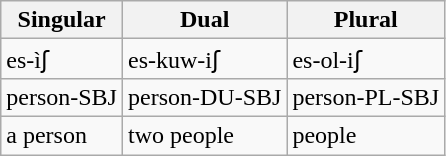<table class="wikitable">
<tr>
<th>Singular</th>
<th>Dual</th>
<th>Plural</th>
</tr>
<tr>
<td>es-ìʃ</td>
<td>es-kuw-iʃ</td>
<td>es-ol-iʃ</td>
</tr>
<tr>
<td>person-SBJ</td>
<td>person-DU-SBJ</td>
<td>person-PL-SBJ</td>
</tr>
<tr>
<td>a person</td>
<td>two people</td>
<td>people</td>
</tr>
</table>
